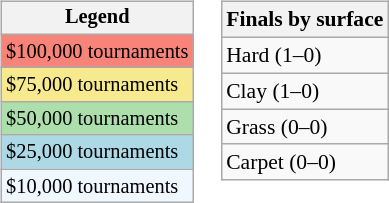<table>
<tr valign=top>
<td><br><table class=wikitable style="font-size:85%">
<tr>
<th>Legend</th>
</tr>
<tr style="background:#f88379;">
<td>$100,000 tournaments</td>
</tr>
<tr style="background:#f7e98e;">
<td>$75,000 tournaments</td>
</tr>
<tr style="background:#addfad;">
<td>$50,000 tournaments</td>
</tr>
<tr style="background:lightblue;">
<td>$25,000 tournaments</td>
</tr>
<tr style="background:#f0f8ff;">
<td>$10,000 tournaments</td>
</tr>
</table>
</td>
<td><br><table class=wikitable style="font-size:90%">
<tr>
<th>Finals by surface</th>
</tr>
<tr>
<td>Hard (1–0)</td>
</tr>
<tr>
<td>Clay (1–0)</td>
</tr>
<tr>
<td>Grass (0–0)</td>
</tr>
<tr>
<td>Carpet (0–0)</td>
</tr>
</table>
</td>
</tr>
</table>
